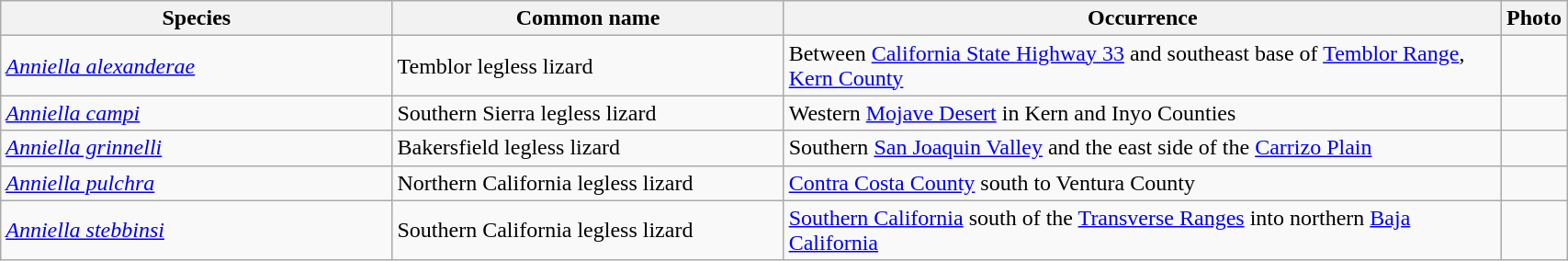<table width=90% class="wikitable">
<tr>
<th width=25%>Species</th>
<th width=25%>Common name</th>
<th>Occurrence</th>
<th>Photo</th>
</tr>
<tr>
<td><em><a href='#'>Anniella alexanderae</a></em> </td>
<td>Temblor legless lizard</td>
<td>Between <a href='#'>California State Highway 33</a> and southeast base of <a href='#'>Temblor Range</a>, <a href='#'>Kern County</a></td>
<td></td>
</tr>
<tr>
<td><em><a href='#'>Anniella campi</a></em> </td>
<td>Southern Sierra legless lizard</td>
<td>Western <a href='#'>Mojave Desert</a> in Kern and Inyo Counties</td>
<td></td>
</tr>
<tr>
<td><em><a href='#'>Anniella grinnelli</a></em> </td>
<td>Bakersfield legless lizard</td>
<td>Southern <a href='#'>San Joaquin Valley</a> and the east side of the <a href='#'>Carrizo Plain</a></td>
<td></td>
</tr>
<tr>
<td><em><a href='#'>Anniella pulchra</a></em> </td>
<td>Northern California legless lizard</td>
<td><a href='#'>Contra Costa County</a> south to Ventura County</td>
<td></td>
</tr>
<tr>
<td><em><a href='#'>Anniella stebbinsi</a></em></td>
<td>Southern California legless lizard</td>
<td><a href='#'>Southern California</a> south of the <a href='#'>Transverse Ranges</a> into northern <a href='#'>Baja California</a></td>
<td></td>
</tr>
</table>
